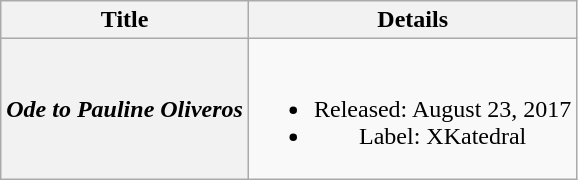<table class="wikitable plainrowheaders" style="text-align:center;">
<tr>
<th scope="col">Title</th>
<th scope="col">Details</th>
</tr>
<tr>
<th scope="row"><em>Ode to Pauline Oliveros</em></th>
<td><br><ul><li>Released: August 23, 2017</li><li>Label: XKatedral</li></ul></td>
</tr>
</table>
